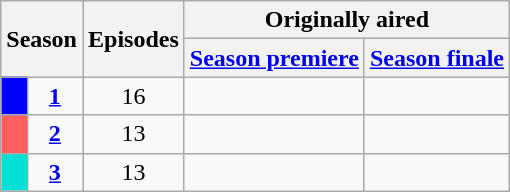<table class="wikitable plainrowheaders" border="2" style="text-align:center;">
<tr>
<th colspan="2" rowspan="2">Season</th>
<th rowspan="2">Episodes</th>
<th colspan="2">Originally aired</th>
</tr>
<tr>
<th><a href='#'>Season premiere</a></th>
<th><a href='#'>Season finale</a></th>
</tr>
<tr>
<td style="background:#0000FF; height:10px;"></td>
<td><strong><a href='#'>1</a></strong></td>
<td>16</td>
<td></td>
<td></td>
</tr>
<tr>
<td style="background:#FF5F5F; height:10px;"></td>
<td><strong><a href='#'>2</a></strong></td>
<td>13</td>
<td></td>
<td></td>
</tr>
<tr>
<td style="background:#01DFD7; height:10px;"></td>
<td><strong><a href='#'>3</a></strong></td>
<td>13</td>
<td></td>
<td></td>
</tr>
</table>
